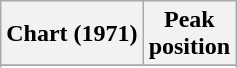<table class="wikitable sortable plainrowheaders">
<tr>
<th>Chart (1971)</th>
<th>Peak<br>position</th>
</tr>
<tr>
</tr>
<tr>
</tr>
<tr>
</tr>
<tr>
</tr>
<tr>
</tr>
</table>
